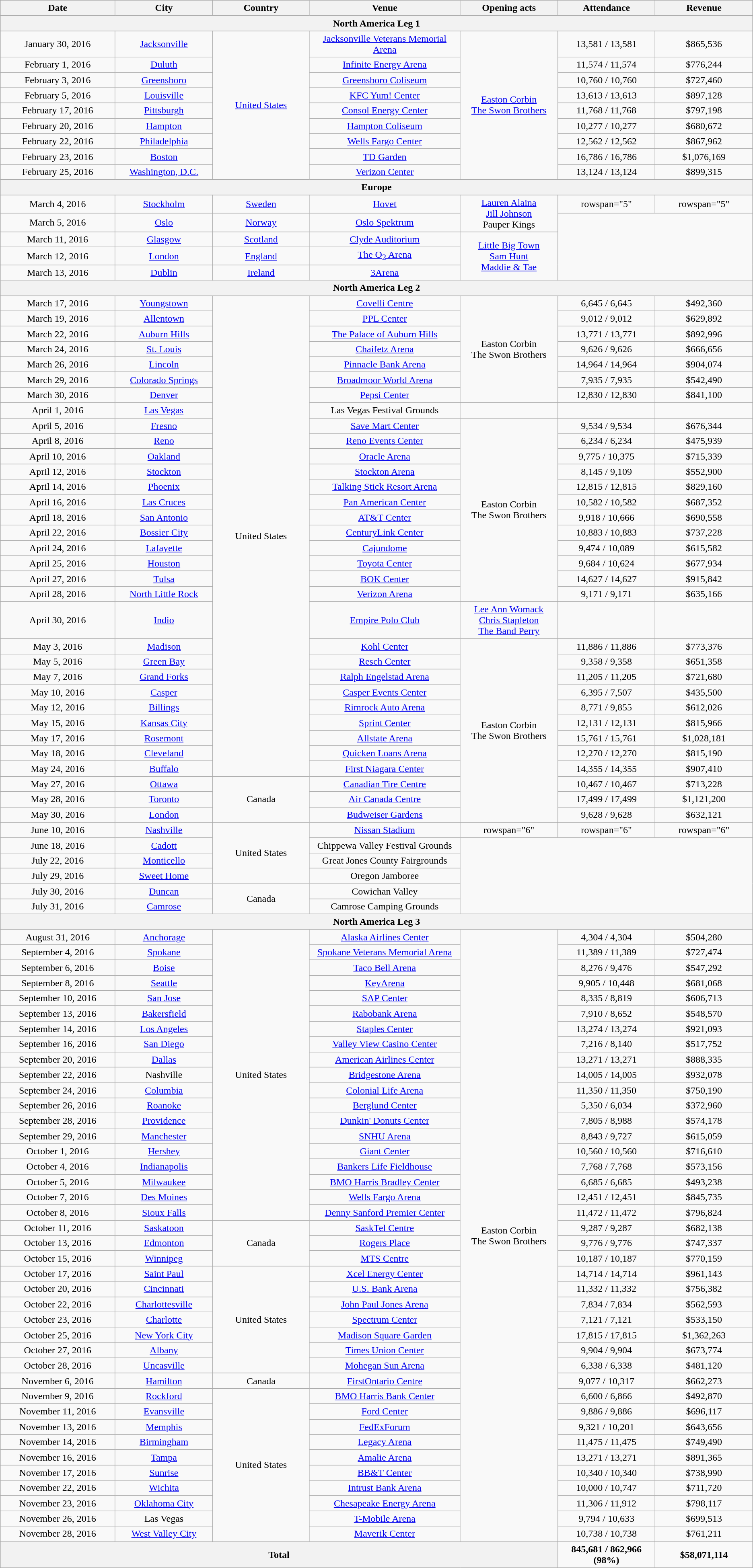<table class="wikitable" style="text-align:center;">
<tr>
<th scope="col" style="width:12em;">Date</th>
<th scope="col" style="width:10em;">City</th>
<th scope="col" style="width:10em;">Country</th>
<th scope="col" style="width:16em;">Venue</th>
<th scope="col" style="width:10em;">Opening acts</th>
<th scope="col" style="width:10em;">Attendance</th>
<th scope="col" style="width:10em;">Revenue</th>
</tr>
<tr>
<th colspan="7">North America Leg 1</th>
</tr>
<tr>
<td>January 30, 2016</td>
<td><a href='#'>Jacksonville</a></td>
<td rowspan="9"><a href='#'>United States</a></td>
<td><a href='#'>Jacksonville Veterans Memorial Arena</a></td>
<td rowspan="9"><a href='#'>Easton Corbin</a><br><a href='#'>The Swon Brothers</a></td>
<td>13,581 / 13,581</td>
<td>$865,536</td>
</tr>
<tr>
<td>February 1, 2016</td>
<td><a href='#'>Duluth</a></td>
<td><a href='#'>Infinite Energy Arena</a></td>
<td>11,574 / 11,574</td>
<td>$776,244</td>
</tr>
<tr>
<td>February 3, 2016</td>
<td><a href='#'>Greensboro</a></td>
<td><a href='#'>Greensboro Coliseum</a></td>
<td>10,760 / 10,760</td>
<td>$727,460</td>
</tr>
<tr>
<td>February 5, 2016</td>
<td><a href='#'>Louisville</a></td>
<td><a href='#'>KFC Yum! Center</a></td>
<td>13,613 / 13,613</td>
<td>$897,128</td>
</tr>
<tr>
<td>February 17, 2016</td>
<td><a href='#'>Pittsburgh</a></td>
<td><a href='#'>Consol Energy Center</a></td>
<td>11,768 / 11,768</td>
<td>$797,198</td>
</tr>
<tr>
<td>February 20, 2016</td>
<td><a href='#'>Hampton</a></td>
<td><a href='#'>Hampton Coliseum</a></td>
<td>10,277 / 10,277</td>
<td>$680,672</td>
</tr>
<tr>
<td>February 22, 2016</td>
<td><a href='#'>Philadelphia</a></td>
<td><a href='#'>Wells Fargo Center</a></td>
<td>12,562 / 12,562</td>
<td>$867,962</td>
</tr>
<tr>
<td>February 23, 2016</td>
<td><a href='#'>Boston</a></td>
<td><a href='#'>TD Garden</a></td>
<td>16,786 / 16,786</td>
<td>$1,076,169</td>
</tr>
<tr>
<td>February 25, 2016</td>
<td><a href='#'>Washington, D.C.</a></td>
<td><a href='#'>Verizon Center</a></td>
<td>13,124 / 13,124</td>
<td>$899,315</td>
</tr>
<tr>
<th colspan="7">Europe</th>
</tr>
<tr>
<td>March 4, 2016</td>
<td><a href='#'>Stockholm</a></td>
<td><a href='#'>Sweden</a></td>
<td><a href='#'>Hovet</a></td>
<td rowspan="2"><a href='#'>Lauren Alaina</a><br><a href='#'>Jill Johnson</a><br>Pauper Kings</td>
<td>rowspan="5" </td>
<td>rowspan="5" </td>
</tr>
<tr>
<td>March 5, 2016</td>
<td><a href='#'>Oslo</a></td>
<td><a href='#'>Norway</a></td>
<td><a href='#'>Oslo Spektrum</a></td>
</tr>
<tr>
<td>March 11, 2016</td>
<td><a href='#'>Glasgow</a></td>
<td><a href='#'>Scotland</a></td>
<td><a href='#'>Clyde Auditorium</a></td>
<td rowspan="3"><a href='#'>Little Big Town</a><br><a href='#'>Sam Hunt</a><br><a href='#'>Maddie & Tae</a></td>
</tr>
<tr>
<td>March 12, 2016</td>
<td><a href='#'>London</a></td>
<td><a href='#'>England</a></td>
<td><a href='#'>The O<sub>2</sub> Arena</a></td>
</tr>
<tr>
<td>March 13, 2016</td>
<td><a href='#'>Dublin</a></td>
<td><a href='#'>Ireland</a></td>
<td><a href='#'>3Arena</a></td>
</tr>
<tr>
<th colspan="7">North America Leg 2</th>
</tr>
<tr>
<td>March 17, 2016</td>
<td><a href='#'>Youngstown</a></td>
<td rowspan="30">United States</td>
<td><a href='#'>Covelli Centre</a></td>
<td rowspan="7">Easton Corbin<br>The Swon Brothers</td>
<td>6,645 / 6,645</td>
<td>$492,360</td>
</tr>
<tr>
<td>March 19, 2016</td>
<td><a href='#'>Allentown</a></td>
<td><a href='#'>PPL Center</a></td>
<td>9,012 / 9,012</td>
<td>$629,892</td>
</tr>
<tr>
<td>March 22, 2016</td>
<td><a href='#'>Auburn Hills</a></td>
<td><a href='#'>The Palace of Auburn Hills</a></td>
<td>13,771 / 13,771</td>
<td>$892,996</td>
</tr>
<tr>
<td>March 24, 2016</td>
<td><a href='#'>St. Louis</a></td>
<td><a href='#'>Chaifetz Arena</a></td>
<td>9,626 / 9,626</td>
<td>$666,656</td>
</tr>
<tr>
<td>March 26, 2016</td>
<td><a href='#'>Lincoln</a></td>
<td><a href='#'>Pinnacle Bank Arena</a></td>
<td>14,964 / 14,964</td>
<td>$904,074</td>
</tr>
<tr>
<td>March 29, 2016</td>
<td><a href='#'>Colorado Springs</a></td>
<td><a href='#'>Broadmoor World Arena</a></td>
<td>7,935 / 7,935</td>
<td>$542,490</td>
</tr>
<tr>
<td>March 30, 2016</td>
<td><a href='#'>Denver</a></td>
<td><a href='#'>Pepsi Center</a></td>
<td>12,830 / 12,830</td>
<td>$841,100</td>
</tr>
<tr>
<td>April 1, 2016</td>
<td><a href='#'>Las Vegas</a></td>
<td>Las Vegas Festival Grounds</td>
<td></td>
<td></td>
<td></td>
</tr>
<tr>
<td>April 5, 2016</td>
<td><a href='#'>Fresno</a></td>
<td><a href='#'>Save Mart Center</a></td>
<td rowspan="12">Easton Corbin<br>The Swon Brothers</td>
<td>9,534 / 9,534</td>
<td>$676,344</td>
</tr>
<tr>
<td>April 8, 2016</td>
<td><a href='#'>Reno</a></td>
<td><a href='#'>Reno Events Center</a></td>
<td>6,234 / 6,234</td>
<td>$475,939</td>
</tr>
<tr>
<td>April 10, 2016</td>
<td><a href='#'>Oakland</a></td>
<td><a href='#'>Oracle Arena</a></td>
<td>9,775 / 10,375</td>
<td>$715,339</td>
</tr>
<tr>
<td>April 12, 2016</td>
<td><a href='#'>Stockton</a></td>
<td><a href='#'>Stockton Arena</a></td>
<td>8,145 / 9,109</td>
<td>$552,900</td>
</tr>
<tr>
<td>April 14, 2016</td>
<td><a href='#'>Phoenix</a></td>
<td><a href='#'>Talking Stick Resort Arena</a></td>
<td>12,815 / 12,815</td>
<td>$829,160</td>
</tr>
<tr>
<td>April 16, 2016</td>
<td><a href='#'>Las Cruces</a></td>
<td><a href='#'>Pan American Center</a></td>
<td>10,582 / 10,582</td>
<td>$687,352</td>
</tr>
<tr>
<td>April 18, 2016</td>
<td><a href='#'>San Antonio</a></td>
<td><a href='#'>AT&T Center</a></td>
<td>9,918 / 10,666</td>
<td>$690,558</td>
</tr>
<tr>
<td>April 22, 2016</td>
<td><a href='#'>Bossier City</a></td>
<td><a href='#'>CenturyLink Center</a></td>
<td>10,883 / 10,883</td>
<td>$737,228</td>
</tr>
<tr>
<td>April 24, 2016</td>
<td><a href='#'>Lafayette</a></td>
<td><a href='#'>Cajundome</a></td>
<td>9,474 / 10,089</td>
<td>$615,582</td>
</tr>
<tr>
<td>April 25, 2016</td>
<td><a href='#'>Houston</a></td>
<td><a href='#'>Toyota Center</a></td>
<td>9,684 / 10,624</td>
<td>$677,934</td>
</tr>
<tr>
<td>April 27, 2016</td>
<td><a href='#'>Tulsa</a></td>
<td><a href='#'>BOK Center</a></td>
<td>14,627 / 14,627</td>
<td>$915,842</td>
</tr>
<tr>
<td>April 28, 2016</td>
<td><a href='#'>North Little Rock</a></td>
<td><a href='#'>Verizon Arena</a></td>
<td>9,171 / 9,171</td>
<td>$635,166</td>
</tr>
<tr>
<td>April 30, 2016</td>
<td><a href='#'>Indio</a></td>
<td><a href='#'>Empire Polo Club</a></td>
<td><a href='#'>Lee Ann Womack</a><br><a href='#'>Chris Stapleton</a><br><a href='#'>The Band Perry</a></td>
<td></td>
<td></td>
</tr>
<tr>
<td>May 3, 2016</td>
<td><a href='#'>Madison</a></td>
<td><a href='#'>Kohl Center</a></td>
<td rowspan="12">Easton Corbin<br>The Swon Brothers</td>
<td>11,886 / 11,886</td>
<td>$773,376</td>
</tr>
<tr>
<td>May 5, 2016</td>
<td><a href='#'>Green Bay</a></td>
<td><a href='#'>Resch Center</a></td>
<td>9,358 / 9,358</td>
<td>$651,358</td>
</tr>
<tr>
<td>May 7, 2016</td>
<td><a href='#'>Grand Forks</a></td>
<td><a href='#'>Ralph Engelstad Arena</a></td>
<td>11,205 / 11,205</td>
<td>$721,680</td>
</tr>
<tr>
<td>May 10, 2016</td>
<td><a href='#'>Casper</a></td>
<td><a href='#'>Casper Events Center</a></td>
<td>6,395 / 7,507</td>
<td>$435,500</td>
</tr>
<tr>
<td>May 12, 2016</td>
<td><a href='#'>Billings</a></td>
<td><a href='#'>Rimrock Auto Arena</a></td>
<td>8,771 / 9,855</td>
<td>$612,026</td>
</tr>
<tr>
<td>May 15, 2016</td>
<td><a href='#'>Kansas City</a></td>
<td><a href='#'>Sprint Center</a></td>
<td>12,131 / 12,131</td>
<td>$815,966</td>
</tr>
<tr>
<td>May 17, 2016</td>
<td><a href='#'>Rosemont</a></td>
<td><a href='#'>Allstate Arena</a></td>
<td>15,761 / 15,761</td>
<td>$1,028,181</td>
</tr>
<tr>
<td>May 18, 2016</td>
<td><a href='#'>Cleveland</a></td>
<td><a href='#'>Quicken Loans Arena</a></td>
<td>12,270 / 12,270</td>
<td>$815,190</td>
</tr>
<tr>
<td>May 24, 2016</td>
<td><a href='#'>Buffalo</a></td>
<td><a href='#'>First Niagara Center</a></td>
<td>14,355 / 14,355</td>
<td>$907,410</td>
</tr>
<tr>
<td>May 27, 2016</td>
<td><a href='#'>Ottawa</a></td>
<td rowspan="3">Canada</td>
<td><a href='#'>Canadian Tire Centre</a></td>
<td>10,467 / 10,467</td>
<td>$713,228</td>
</tr>
<tr>
<td>May 28, 2016</td>
<td><a href='#'>Toronto</a></td>
<td><a href='#'>Air Canada Centre</a></td>
<td>17,499 / 17,499</td>
<td>$1,121,200</td>
</tr>
<tr>
<td>May 30, 2016</td>
<td><a href='#'>London</a></td>
<td><a href='#'>Budweiser Gardens</a></td>
<td>9,628 / 9,628</td>
<td>$632,121</td>
</tr>
<tr>
<td>June 10, 2016</td>
<td><a href='#'>Nashville</a></td>
<td rowspan="4">United States</td>
<td><a href='#'>Nissan Stadium</a></td>
<td>rowspan="6" </td>
<td>rowspan="6" </td>
<td>rowspan="6" </td>
</tr>
<tr>
<td>June 18, 2016</td>
<td><a href='#'>Cadott</a></td>
<td>Chippewa Valley Festival Grounds</td>
</tr>
<tr>
<td>July 22, 2016</td>
<td><a href='#'>Monticello</a></td>
<td>Great Jones County Fairgrounds</td>
</tr>
<tr>
<td>July 29, 2016</td>
<td><a href='#'>Sweet Home</a></td>
<td>Oregon Jamboree</td>
</tr>
<tr>
<td>July 30, 2016</td>
<td><a href='#'>Duncan</a></td>
<td rowspan="2">Canada</td>
<td>Cowichan Valley</td>
</tr>
<tr>
<td>July 31, 2016</td>
<td><a href='#'>Camrose</a></td>
<td>Camrose Camping Grounds</td>
</tr>
<tr>
<th colspan="7">North America Leg 3</th>
</tr>
<tr>
<td>August 31, 2016</td>
<td><a href='#'>Anchorage</a></td>
<td rowspan="19">United States</td>
<td><a href='#'>Alaska Airlines Center</a></td>
<td rowspan="40">Easton Corbin<br>The Swon Brothers</td>
<td>4,304 / 4,304</td>
<td>$504,280</td>
</tr>
<tr>
<td>September 4, 2016</td>
<td><a href='#'>Spokane</a></td>
<td><a href='#'>Spokane Veterans Memorial Arena</a></td>
<td>11,389 / 11,389</td>
<td>$727,474</td>
</tr>
<tr>
<td>September 6, 2016</td>
<td><a href='#'>Boise</a></td>
<td><a href='#'>Taco Bell Arena</a></td>
<td>8,276 / 9,476</td>
<td>$547,292</td>
</tr>
<tr>
<td>September 8, 2016</td>
<td><a href='#'>Seattle</a></td>
<td><a href='#'>KeyArena</a></td>
<td>9,905 / 10,448</td>
<td>$681,068</td>
</tr>
<tr>
<td>September 10, 2016</td>
<td><a href='#'>San Jose</a></td>
<td><a href='#'>SAP Center</a></td>
<td>8,335 / 8,819</td>
<td>$606,713</td>
</tr>
<tr>
<td>September 13, 2016</td>
<td><a href='#'>Bakersfield</a></td>
<td><a href='#'>Rabobank Arena</a></td>
<td>7,910 / 8,652</td>
<td>$548,570</td>
</tr>
<tr>
<td>September 14, 2016</td>
<td><a href='#'>Los Angeles</a></td>
<td><a href='#'>Staples Center</a></td>
<td>13,274 / 13,274</td>
<td>$921,093</td>
</tr>
<tr>
<td>September 16, 2016</td>
<td><a href='#'>San Diego</a></td>
<td><a href='#'>Valley View Casino Center</a></td>
<td>7,216 / 8,140</td>
<td>$517,752</td>
</tr>
<tr>
<td>September 20, 2016</td>
<td><a href='#'>Dallas</a></td>
<td><a href='#'>American Airlines Center</a></td>
<td>13,271 / 13,271</td>
<td>$888,335</td>
</tr>
<tr>
<td>September 22, 2016</td>
<td>Nashville</td>
<td><a href='#'>Bridgestone Arena</a></td>
<td>14,005 / 14,005</td>
<td>$932,078</td>
</tr>
<tr>
<td>September 24, 2016</td>
<td><a href='#'>Columbia</a></td>
<td><a href='#'>Colonial Life Arena</a></td>
<td>11,350 / 11,350</td>
<td>$750,190</td>
</tr>
<tr>
<td>September 26, 2016</td>
<td><a href='#'>Roanoke</a></td>
<td><a href='#'>Berglund Center</a></td>
<td>5,350 / 6,034</td>
<td>$372,960</td>
</tr>
<tr>
<td>September 28, 2016</td>
<td><a href='#'>Providence</a></td>
<td><a href='#'>Dunkin' Donuts Center</a></td>
<td>7,805 / 8,988</td>
<td>$574,178</td>
</tr>
<tr>
<td>September 29, 2016</td>
<td><a href='#'>Manchester</a></td>
<td><a href='#'>SNHU Arena</a></td>
<td>8,843 / 9,727</td>
<td>$615,059</td>
</tr>
<tr>
<td>October 1, 2016</td>
<td><a href='#'>Hershey</a></td>
<td><a href='#'>Giant Center</a></td>
<td>10,560 / 10,560</td>
<td>$716,610</td>
</tr>
<tr>
<td>October 4, 2016</td>
<td><a href='#'>Indianapolis</a></td>
<td><a href='#'>Bankers Life Fieldhouse</a></td>
<td>7,768 / 7,768</td>
<td>$573,156</td>
</tr>
<tr>
<td>October 5, 2016</td>
<td><a href='#'>Milwaukee</a></td>
<td><a href='#'>BMO Harris Bradley Center</a></td>
<td>6,685 / 6,685</td>
<td>$493,238</td>
</tr>
<tr>
<td>October 7, 2016</td>
<td><a href='#'>Des Moines</a></td>
<td><a href='#'>Wells Fargo Arena</a></td>
<td>12,451 / 12,451</td>
<td>$845,735</td>
</tr>
<tr>
<td>October 8, 2016</td>
<td><a href='#'>Sioux Falls</a></td>
<td><a href='#'>Denny Sanford Premier Center</a></td>
<td>11,472 / 11,472</td>
<td>$796,824</td>
</tr>
<tr>
<td>October 11, 2016</td>
<td><a href='#'>Saskatoon</a></td>
<td rowspan="3">Canada</td>
<td><a href='#'>SaskTel Centre</a></td>
<td>9,287 / 9,287</td>
<td>$682,138</td>
</tr>
<tr>
<td>October 13, 2016</td>
<td><a href='#'>Edmonton</a></td>
<td><a href='#'>Rogers Place</a></td>
<td>9,776 / 9,776</td>
<td>$747,337</td>
</tr>
<tr>
<td>October 15, 2016</td>
<td><a href='#'>Winnipeg</a></td>
<td><a href='#'>MTS Centre</a></td>
<td>10,187 / 10,187</td>
<td>$770,159</td>
</tr>
<tr>
<td>October 17, 2016</td>
<td><a href='#'>Saint Paul</a></td>
<td rowspan="7">United States</td>
<td><a href='#'>Xcel Energy Center</a></td>
<td>14,714 / 14,714</td>
<td>$961,143</td>
</tr>
<tr>
<td>October 20, 2016</td>
<td><a href='#'>Cincinnati</a></td>
<td><a href='#'>U.S. Bank Arena</a></td>
<td>11,332 / 11,332</td>
<td>$756,382</td>
</tr>
<tr>
<td>October 22, 2016</td>
<td><a href='#'>Charlottesville</a></td>
<td><a href='#'>John Paul Jones Arena</a></td>
<td>7,834 / 7,834</td>
<td>$562,593</td>
</tr>
<tr>
<td>October 23, 2016</td>
<td><a href='#'>Charlotte</a></td>
<td><a href='#'>Spectrum Center</a></td>
<td>7,121 / 7,121</td>
<td>$533,150</td>
</tr>
<tr>
<td>October 25, 2016</td>
<td><a href='#'>New York City</a></td>
<td><a href='#'>Madison Square Garden</a></td>
<td>17,815 / 17,815</td>
<td>$1,362,263</td>
</tr>
<tr>
<td>October 27, 2016</td>
<td><a href='#'>Albany</a></td>
<td><a href='#'>Times Union Center</a></td>
<td>9,904 / 9,904</td>
<td>$673,774</td>
</tr>
<tr>
<td>October 28, 2016</td>
<td><a href='#'>Uncasville</a></td>
<td><a href='#'>Mohegan Sun Arena</a></td>
<td>6,338 / 6,338</td>
<td>$481,120</td>
</tr>
<tr>
<td>November 6, 2016</td>
<td><a href='#'>Hamilton</a></td>
<td>Canada</td>
<td><a href='#'>FirstOntario Centre</a></td>
<td>9,077 / 10,317</td>
<td>$662,273</td>
</tr>
<tr>
<td>November 9, 2016</td>
<td><a href='#'>Rockford</a></td>
<td rowspan="10">United States</td>
<td><a href='#'>BMO Harris Bank Center</a></td>
<td>6,600 / 6,866</td>
<td>$492,870</td>
</tr>
<tr>
<td>November 11, 2016</td>
<td><a href='#'>Evansville</a></td>
<td><a href='#'>Ford Center</a></td>
<td>9,886 / 9,886</td>
<td>$696,117</td>
</tr>
<tr>
<td>November 13, 2016</td>
<td><a href='#'>Memphis</a></td>
<td><a href='#'>FedExForum</a></td>
<td>9,321 / 10,201</td>
<td>$643,656</td>
</tr>
<tr>
<td>November 14, 2016</td>
<td><a href='#'>Birmingham</a></td>
<td><a href='#'>Legacy Arena</a></td>
<td>11,475 / 11,475</td>
<td>$749,490</td>
</tr>
<tr>
<td>November 16, 2016</td>
<td><a href='#'>Tampa</a></td>
<td><a href='#'>Amalie Arena</a></td>
<td>13,271 / 13,271</td>
<td>$891,365</td>
</tr>
<tr>
<td>November 17, 2016</td>
<td><a href='#'>Sunrise</a></td>
<td><a href='#'>BB&T Center</a></td>
<td>10,340 / 10,340</td>
<td>$738,990</td>
</tr>
<tr>
<td>November 22, 2016</td>
<td><a href='#'>Wichita</a></td>
<td><a href='#'>Intrust Bank Arena</a></td>
<td>10,000 / 10,747</td>
<td>$711,720</td>
</tr>
<tr>
<td>November 23, 2016</td>
<td><a href='#'>Oklahoma City</a></td>
<td><a href='#'>Chesapeake Energy Arena</a></td>
<td>11,306 / 11,912</td>
<td>$798,117</td>
</tr>
<tr>
<td>November 26, 2016</td>
<td>Las Vegas</td>
<td><a href='#'>T-Mobile Arena</a></td>
<td>9,794 / 10,633</td>
<td>$699,513</td>
</tr>
<tr>
<td>November 28, 2016</td>
<td><a href='#'>West Valley City</a></td>
<td><a href='#'>Maverik Center</a></td>
<td>10,738 / 10,738</td>
<td>$761,211</td>
</tr>
<tr>
<th colspan="5">Total</th>
<td><strong>845,681 / 862,966 (98%)</strong></td>
<td><strong>$58,071,114</strong></td>
</tr>
</table>
